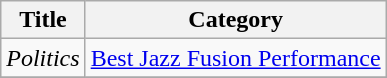<table class="wikitable">
<tr>
<th>Title</th>
<th>Category</th>
</tr>
<tr>
<td><em>Politics</em></td>
<td><a href='#'>Best Jazz Fusion Performance</a></td>
</tr>
<tr>
</tr>
</table>
